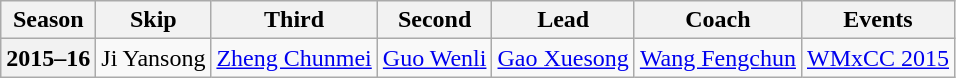<table class="wikitable">
<tr>
<th scope="col">Season</th>
<th scope="col">Skip</th>
<th scope="col">Third</th>
<th scope="col">Second</th>
<th scope="col">Lead</th>
<th scope="col">Coach</th>
<th scope="col">Events</th>
</tr>
<tr>
<th scope="row">2015–16</th>
<td>Ji Yansong</td>
<td><a href='#'>Zheng Chunmei</a></td>
<td><a href='#'>Guo Wenli</a></td>
<td><a href='#'>Gao Xuesong</a></td>
<td><a href='#'>Wang Fengchun</a></td>
<td><a href='#'>WMxCC 2015</a> </td>
</tr>
</table>
